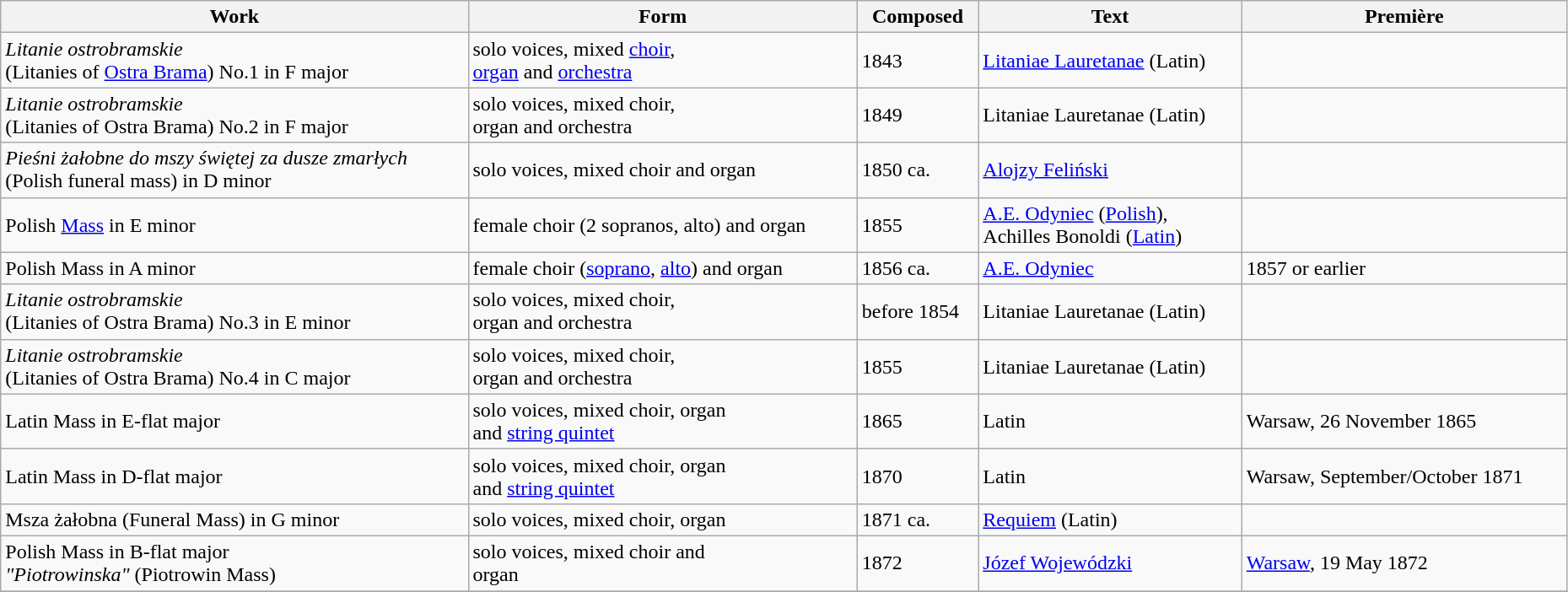<table class="wikitable" width="98%" border="1">
<tr>
<th bgcolor=ececec>Work</th>
<th bgcolor=ececec>Form</th>
<th bgcolor=ececec>Composed</th>
<th bgcolor=ececec>Text</th>
<th bgcolor=ececec>Première</th>
</tr>
<tr>
<td><em>Litanie ostrobramskie</em><br>(Litanies of <a href='#'>Ostra Brama</a>) No.1 in F major</td>
<td>solo voices, mixed <a href='#'>choir</a>,<br><a href='#'>organ</a> and <a href='#'>orchestra</a></td>
<td>1843</td>
<td><a href='#'>Litaniae Lauretanae</a> (Latin)</td>
<td></td>
</tr>
<tr>
<td><em>Litanie ostrobramskie</em><br>(Litanies of Ostra Brama) No.2 in F major</td>
<td>solo voices, mixed choir,<br>organ and orchestra</td>
<td>1849</td>
<td>Litaniae Lauretanae (Latin)</td>
<td></td>
</tr>
<tr>
<td><em>Pieśni żałobne do mszy świętej za dusze zmarłych</em><br>(Polish funeral mass) in D minor</td>
<td>solo voices, mixed choir and organ</td>
<td>1850 ca.</td>
<td><a href='#'>Alojzy Feliński</a></td>
<td></td>
</tr>
<tr>
<td>Polish <a href='#'>Mass</a> in E minor</td>
<td>female choir (2 sopranos, alto) and organ</td>
<td>1855</td>
<td><a href='#'>A.E. Odyniec</a> (<a href='#'>Polish</a>),<br>Achilles Bonoldi (<a href='#'>Latin</a>)</td>
<td></td>
</tr>
<tr>
<td>Polish Mass in A minor</td>
<td>female choir (<a href='#'>soprano</a>, <a href='#'>alto</a>) and organ</td>
<td>1856 ca.</td>
<td><a href='#'>A.E. Odyniec</a></td>
<td>1857 or earlier</td>
</tr>
<tr>
<td><em>Litanie ostrobramskie</em><br>(Litanies of Ostra Brama) No.3 in E minor</td>
<td>solo voices, mixed choir,<br>organ and orchestra</td>
<td>before 1854</td>
<td>Litaniae Lauretanae (Latin)</td>
<td></td>
</tr>
<tr>
<td><em>Litanie ostrobramskie</em><br>(Litanies of Ostra Brama) No.4 in C major</td>
<td>solo voices, mixed choir,<br>organ and orchestra</td>
<td>1855</td>
<td>Litaniae Lauretanae (Latin)</td>
<td></td>
</tr>
<tr>
<td>Latin Mass in E-flat major</td>
<td>solo voices, mixed choir, organ<br>and <a href='#'>string quintet</a></td>
<td>1865</td>
<td>Latin</td>
<td>Warsaw, 26 November 1865</td>
</tr>
<tr>
<td>Latin Mass in D-flat major</td>
<td>solo voices, mixed choir, organ<br>and <a href='#'>string quintet</a></td>
<td>1870</td>
<td>Latin</td>
<td>Warsaw, September/October 1871</td>
</tr>
<tr>
<td>Msza żałobna (Funeral Mass) in G minor</td>
<td>solo voices, mixed choir, organ</td>
<td>1871 ca.</td>
<td><a href='#'>Requiem</a> (Latin)</td>
<td></td>
</tr>
<tr>
<td>Polish Mass in B-flat major<br><em>"Piotrowinska"</em> (Piotrowin Mass)</td>
<td>solo voices, mixed choir and<br>organ</td>
<td>1872</td>
<td><a href='#'>Józef Wojewódzki</a></td>
<td><a href='#'>Warsaw</a>, 19 May 1872</td>
</tr>
<tr>
</tr>
</table>
